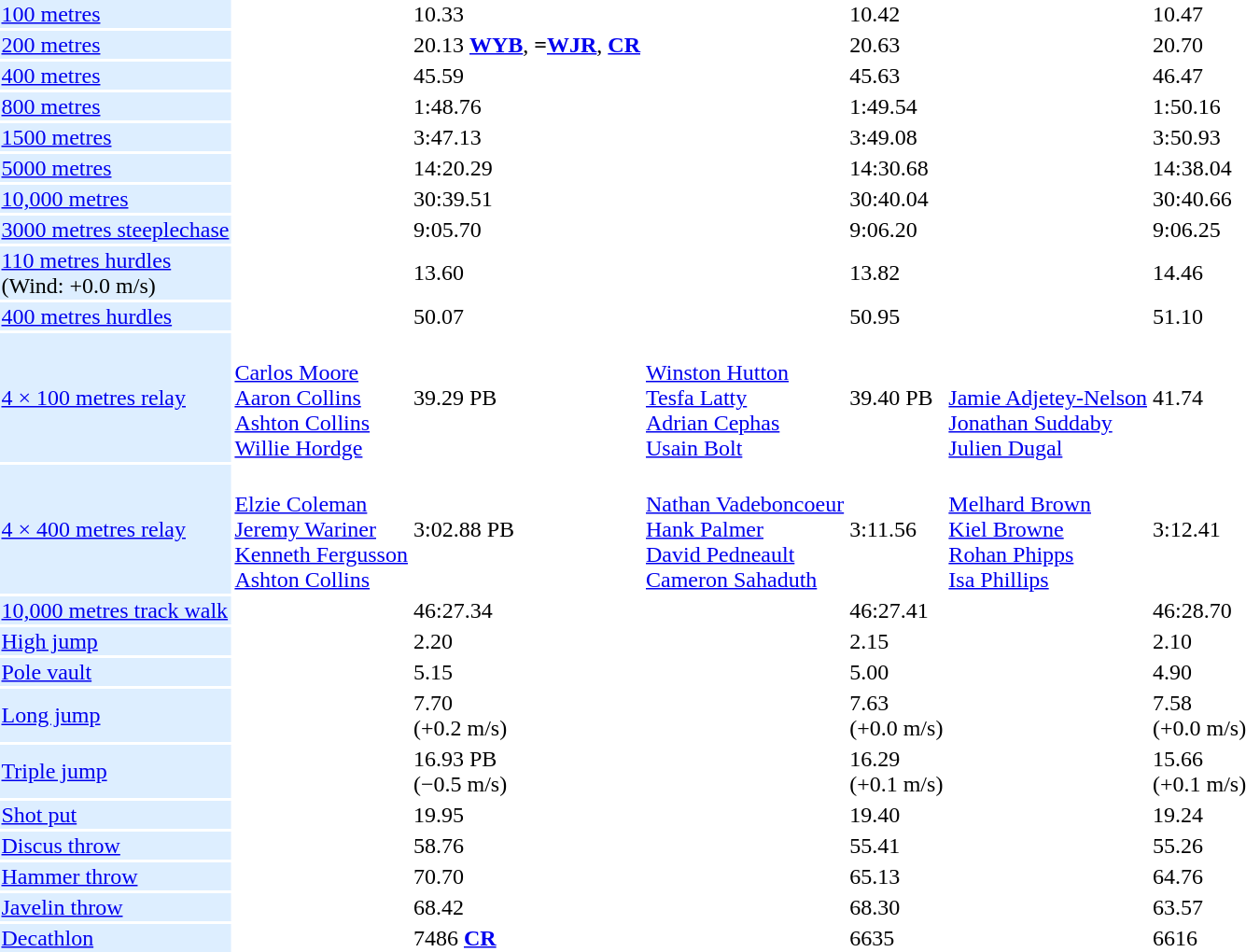<table>
<tr>
<td bgcolor = DDEEFF><a href='#'>100 metres</a></td>
<td></td>
<td>10.33</td>
<td></td>
<td>10.42</td>
<td></td>
<td>10.47</td>
</tr>
<tr>
<td bgcolor = DDEEFF><a href='#'>200 metres</a></td>
<td></td>
<td>20.13 <strong><a href='#'>WYB</a></strong>, <strong>=<a href='#'>WJR</a></strong>, <strong><a href='#'>CR</a></strong></td>
<td></td>
<td>20.63</td>
<td></td>
<td>20.70</td>
</tr>
<tr>
<td bgcolor = DDEEFF><a href='#'>400 metres</a></td>
<td></td>
<td>45.59</td>
<td></td>
<td>45.63</td>
<td></td>
<td>46.47</td>
</tr>
<tr>
<td bgcolor = DDEEFF><a href='#'>800 metres</a></td>
<td></td>
<td>1:48.76</td>
<td></td>
<td>1:49.54</td>
<td></td>
<td>1:50.16</td>
</tr>
<tr>
<td bgcolor = DDEEFF><a href='#'>1500 metres</a></td>
<td></td>
<td>3:47.13</td>
<td></td>
<td>3:49.08</td>
<td></td>
<td>3:50.93</td>
</tr>
<tr>
<td bgcolor = DDEEFF><a href='#'>5000 metres</a></td>
<td></td>
<td>14:20.29</td>
<td></td>
<td>14:30.68</td>
<td></td>
<td>14:38.04</td>
</tr>
<tr>
<td bgcolor = DDEEFF><a href='#'>10,000 metres</a></td>
<td></td>
<td>30:39.51</td>
<td></td>
<td>30:40.04</td>
<td></td>
<td>30:40.66</td>
</tr>
<tr>
<td bgcolor = DDEEFF><a href='#'>3000 metres steeplechase</a></td>
<td></td>
<td>9:05.70</td>
<td></td>
<td>9:06.20</td>
<td></td>
<td>9:06.25</td>
</tr>
<tr>
<td bgcolor = DDEEFF><a href='#'>110 metres hurdles</a> <br>(Wind: +0.0 m/s)</td>
<td></td>
<td>13.60</td>
<td></td>
<td>13.82</td>
<td></td>
<td>14.46</td>
</tr>
<tr>
<td bgcolor = DDEEFF><a href='#'>400 metres hurdles</a></td>
<td></td>
<td>50.07</td>
<td></td>
<td>50.95</td>
<td></td>
<td>51.10</td>
</tr>
<tr>
<td bgcolor = DDEEFF><a href='#'>4 × 100 metres relay</a></td>
<td> <br><a href='#'>Carlos Moore</a><br><a href='#'>Aaron Collins</a><br><a href='#'>Ashton Collins</a><br><a href='#'>Willie Hordge</a></td>
<td>39.29 PB</td>
<td> <br><a href='#'>Winston Hutton</a><br><a href='#'>Tesfa Latty</a><br><a href='#'>Adrian Cephas</a><br><a href='#'>Usain Bolt</a></td>
<td>39.40 PB</td>
<td> <br><br><a href='#'>Jamie Adjetey-Nelson</a><br><a href='#'>Jonathan Suddaby</a><br><a href='#'>Julien Dugal</a></td>
<td>41.74</td>
</tr>
<tr>
<td bgcolor = DDEEFF><a href='#'>4 × 400 metres relay</a></td>
<td> <br><a href='#'>Elzie Coleman</a><br><a href='#'>Jeremy Wariner</a><br><a href='#'>Kenneth Fergusson</a><br><a href='#'>Ashton Collins</a></td>
<td>3:02.88 PB</td>
<td> <br><a href='#'>Nathan Vadeboncoeur</a><br><a href='#'>Hank Palmer</a><br><a href='#'>David Pedneault</a><br><a href='#'>Cameron Sahaduth</a></td>
<td>3:11.56</td>
<td> <br><a href='#'>Melhard Brown</a><br><a href='#'>Kiel Browne</a><br><a href='#'>Rohan Phipps</a><br><a href='#'>Isa Phillips</a></td>
<td>3:12.41</td>
</tr>
<tr>
<td bgcolor = DDEEFF><a href='#'>10,000 metres track walk</a></td>
<td></td>
<td>46:27.34</td>
<td></td>
<td>46:27.41</td>
<td></td>
<td>46:28.70</td>
</tr>
<tr>
<td bgcolor = DDEEFF><a href='#'>High jump</a></td>
<td></td>
<td>2.20</td>
<td></td>
<td>2.15</td>
<td></td>
<td>2.10</td>
</tr>
<tr>
<td bgcolor = DDEEFF><a href='#'>Pole vault</a></td>
<td></td>
<td>5.15</td>
<td></td>
<td>5.00</td>
<td></td>
<td>4.90</td>
</tr>
<tr>
<td bgcolor = DDEEFF><a href='#'>Long jump</a></td>
<td></td>
<td>7.70 <br>(+0.2 m/s)</td>
<td></td>
<td>7.63 <br>(+0.0 m/s)</td>
<td></td>
<td>7.58 <br>(+0.0 m/s)</td>
</tr>
<tr>
<td bgcolor = DDEEFF><a href='#'>Triple jump</a></td>
<td></td>
<td>16.93 PB <br>(−0.5 m/s)</td>
<td></td>
<td>16.29 <br>(+0.1 m/s)</td>
<td></td>
<td>15.66 <br>(+0.1 m/s)</td>
</tr>
<tr>
<td bgcolor = DDEEFF><a href='#'>Shot put</a></td>
<td></td>
<td>19.95</td>
<td></td>
<td>19.40</td>
<td></td>
<td>19.24</td>
</tr>
<tr>
<td bgcolor = DDEEFF><a href='#'>Discus throw</a></td>
<td></td>
<td>58.76</td>
<td></td>
<td>55.41</td>
<td></td>
<td>55.26</td>
</tr>
<tr>
<td bgcolor = DDEEFF><a href='#'>Hammer throw</a></td>
<td></td>
<td>70.70</td>
<td></td>
<td>65.13</td>
<td></td>
<td>64.76</td>
</tr>
<tr>
<td bgcolor = DDEEFF><a href='#'>Javelin throw</a></td>
<td></td>
<td>68.42</td>
<td></td>
<td>68.30</td>
<td></td>
<td>63.57</td>
</tr>
<tr>
<td bgcolor = DDEEFF><a href='#'>Decathlon</a></td>
<td></td>
<td>7486 <strong><a href='#'>CR</a></strong></td>
<td></td>
<td>6635</td>
<td></td>
<td>6616</td>
</tr>
</table>
